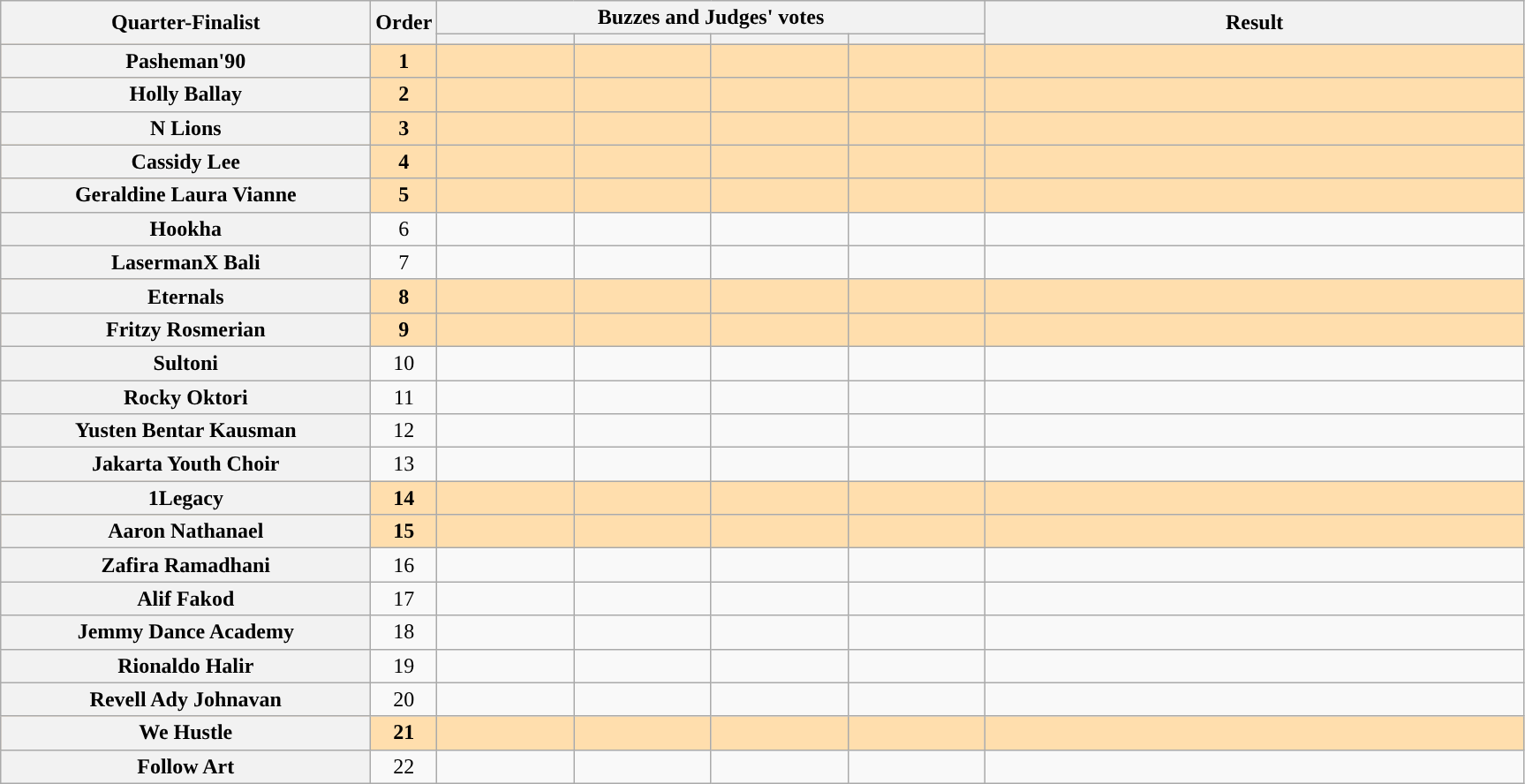<table class="wikitable plainrowheaders sortable" style="text-align:center;">
<tr>
<th scope="col" rowspan="2" class="unsortable" style="width:17em;">Quarter-Finalist</th>
<th scope="col" rowspan="2" style="width:1em;">Order</th>
<th scope="col" colspan="4" class="unsortable" style="width:24em;">Buzzes and Judges' votes</th>
<th scope="col" rowspan="2" style="width:25em;">Result</th>
</tr>
<tr>
<th scope="col" class="unsortable" style="width:6em;"></th>
<th scope="col" class="unsortable" style="width:6em;"></th>
<th scope="col" class="unsortable" style="width:6em;"></th>
<th scope="col" class="unsortable" style="width:6em;"></th>
</tr>
<tr style="background:NavajoWhite">
<th scope="row"><strong>Pasheman'90</strong></th>
<td><strong>1</strong></td>
<td style="text-align:center;"></td>
<td style="text-align:center;"></td>
<td style="text-align:center;"></td>
<td style="text-align:center;"></td>
<td></td>
</tr>
<tr style="background:NavajoWhite">
<th scope="row"><strong>Holly Ballay</strong></th>
<td><strong>2</strong></td>
<td style="text-align:center;"></td>
<td style="text-align:center;"></td>
<td style="text-align:center;"></td>
<td style="text-align:center;"></td>
<td></td>
</tr>
<tr style="background:NavajoWhite">
<th scope="row"><strong>N Lions</strong></th>
<td><strong>3</strong></td>
<td style="text-align:center;"></td>
<td style="text-align:center;"></td>
<td style="text-align:center;"></td>
<td style="text-align:center;"></td>
<td></td>
</tr>
<tr style="background:NavajoWhite">
<th scope="row"><strong>Cassidy Lee</strong></th>
<td><strong>4</strong></td>
<td style="text-align:center;"></td>
<td style="text-align:center;"></td>
<td style="text-align:center;"></td>
<td style="text-align:center;"></td>
<td></td>
</tr>
<tr style="background:NavajoWhite">
<th scope="row"><strong>Geraldine Laura Vianne</strong></th>
<td><strong>5</strong></td>
<td style="text-align:center;"></td>
<td style="text-align:center;"></td>
<td style="text-align:center;"></td>
<td style="text-align:center;"></td>
<td></td>
</tr>
<tr>
<th scope="row">Hookha</th>
<td>6</td>
<td style="text-align:center;"></td>
<td style="text-align:center;"></td>
<td style="text-align:center;"></td>
<td style="text-align:center;"></td>
<td></td>
</tr>
<tr>
<th scope="row">LasermanX Bali</th>
<td>7</td>
<td style="text-align:center;"></td>
<td style="text-align:center;"></td>
<td style="text-align:center;"></td>
<td style="text-align:center;"></td>
<td></td>
</tr>
<tr style="background:NavajoWhite">
<th scope="row"><strong>Eternals</strong></th>
<td><strong>8</strong></td>
<td style="text-align:center;"></td>
<td style="text-align:center;"></td>
<td style="text-align:center;"></td>
<td style="text-align:center;"></td>
<td></td>
</tr>
<tr style="background:NavajoWhite">
<th scope="row"><strong>Fritzy Rosmerian</strong></th>
<td><strong>9</strong></td>
<td style="text-align:center;"></td>
<td style="text-align:center;"></td>
<td style="text-align:center;"></td>
<td style="text-align:center;"></td>
<td></td>
</tr>
<tr>
<th scope="row">Sultoni</th>
<td>10</td>
<td style="text-align:center;"></td>
<td style="text-align:center;"></td>
<td style="text-align:center;"></td>
<td style="text-align:center;"></td>
<td></td>
</tr>
<tr>
<th scope="row">Rocky Oktori</th>
<td>11</td>
<td style="text-align:center;"></td>
<td style="text-align:center;"></td>
<td style="text-align:center;"></td>
<td style="text-align:center;"></td>
<td></td>
</tr>
<tr>
<th scope="row">Yusten Bentar Kausman</th>
<td>12</td>
<td style="text-align:center;"></td>
<td style="text-align:center;"></td>
<td style="text-align:center;"></td>
<td style="text-align:center;"></td>
<td></td>
</tr>
<tr>
<th scope="row">Jakarta Youth Choir</th>
<td>13</td>
<td style="text-align:center;"></td>
<td style="text-align:center;"></td>
<td style="text-align:center;"></td>
<td style="text-align:center;"></td>
<td></td>
</tr>
<tr style="background:NavajoWhite">
<th scope="row"><strong>1Legacy</strong></th>
<td><strong>14</strong></td>
<td style="text-align:center;"></td>
<td style="text-align:center;"></td>
<td style="text-align:center;"></td>
<td style="text-align:center;"></td>
<td></td>
</tr>
<tr style="background:NavajoWhite">
<th scope="row"><strong>Aaron Nathanael</strong></th>
<td><strong>15</strong></td>
<td style="text-align:center;"></td>
<td style="text-align:center;"></td>
<td style="text-align:center;"></td>
<td style="text-align:center;"></td>
<td></td>
</tr>
<tr>
<th scope="row">Zafira Ramadhani</th>
<td>16</td>
<td style="text-align:center;"></td>
<td style="text-align:center;"></td>
<td style="text-align:center;"></td>
<td style="text-align:center;"></td>
<td></td>
</tr>
<tr>
<th scope="row">Alif Fakod</th>
<td>17</td>
<td style="text-align:center;"></td>
<td style="text-align:center;"></td>
<td style="text-align:center;"></td>
<td style="text-align:center;"></td>
<td></td>
</tr>
<tr>
<th scope="row">Jemmy Dance Academy</th>
<td>18</td>
<td style="text-align:center;"></td>
<td style="text-align:center;"></td>
<td style="text-align:center;"></td>
<td style="text-align:center;"></td>
<td></td>
</tr>
<tr>
<th scope="row">Rionaldo Halir</th>
<td>19</td>
<td style="text-align:center;"></td>
<td style="text-align:center;"></td>
<td style="text-align:center;"></td>
<td style="text-align:center;"></td>
<td></td>
</tr>
<tr>
<th scope="row">Revell Ady Johnavan</th>
<td>20</td>
<td style="text-align:center;"></td>
<td style="text-align:center;"></td>
<td style="text-align:center;"></td>
<td style="text-align:center;"></td>
<td></td>
</tr>
<tr style="background:NavajoWhite">
<th scope="row"><strong>We Hustle</strong></th>
<td><strong>21</strong></td>
<td style="text-align:center;"></td>
<td style="text-align:center;"></td>
<td style="text-align:center;"></td>
<td style="text-align:center;"></td>
<td></td>
</tr>
<tr>
<th scope="row">Follow Art </th>
<td>22</td>
<td style="text-align:center;"></td>
<td style="text-align:center;"></td>
<td style="text-align:center;"></td>
<td style="text-align:center;"></td>
<td></td>
</tr>
</table>
